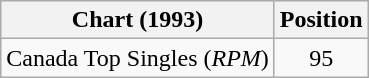<table class="wikitable">
<tr>
<th>Chart (1993)</th>
<th>Position</th>
</tr>
<tr>
<td>Canada Top Singles (<em>RPM</em>)</td>
<td align="center">95</td>
</tr>
</table>
